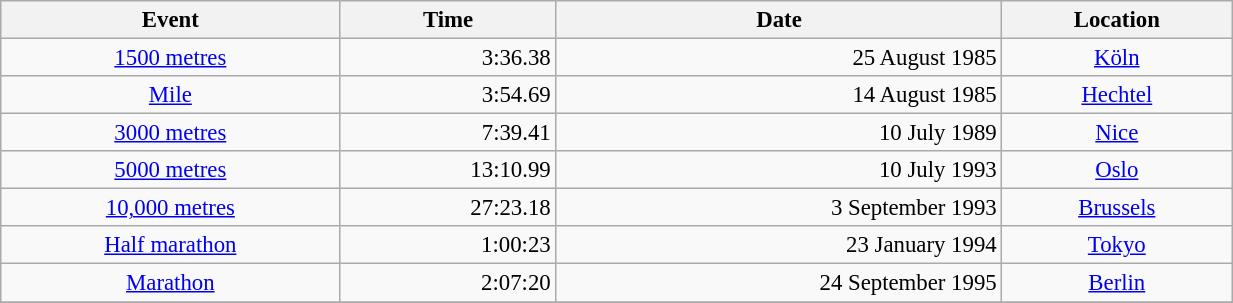<table class="wikitable" style=" text-align:center; font-size:95%;" width="65%;">
<tr>
<th>Event</th>
<th>Time</th>
<th>Date</th>
<th>Location</th>
</tr>
<tr>
<td><a href='#'>1500 metres</a></td>
<td align=right>3:36.38</td>
<td align=right>25 August 1985</td>
<td><a href='#'>Köln</a></td>
</tr>
<tr>
<td><a href='#'>Mile</a></td>
<td align=right>3:54.69</td>
<td align=right>14 August 1985</td>
<td><a href='#'>Hechtel</a></td>
</tr>
<tr>
<td><a href='#'>3000 metres</a></td>
<td align=right>7:39.41</td>
<td align=right>10 July 1989</td>
<td><a href='#'>Nice</a></td>
</tr>
<tr>
<td><a href='#'>5000 metres</a></td>
<td align=right>13:10.99</td>
<td align=right>10 July 1993</td>
<td><a href='#'>Oslo</a></td>
</tr>
<tr>
<td><a href='#'>10,000 metres</a></td>
<td align=right>27:23.18</td>
<td align=right>3 September 1993</td>
<td><a href='#'>Brussels</a></td>
</tr>
<tr>
<td><a href='#'>Half marathon</a></td>
<td align=right>1:00:23</td>
<td align=right>23 January 1994</td>
<td><a href='#'>Tokyo</a></td>
</tr>
<tr>
<td><a href='#'>Marathon</a></td>
<td align=right>2:07:20</td>
<td align=right>24 September 1995</td>
<td><a href='#'>Berlin</a></td>
</tr>
<tr>
</tr>
</table>
